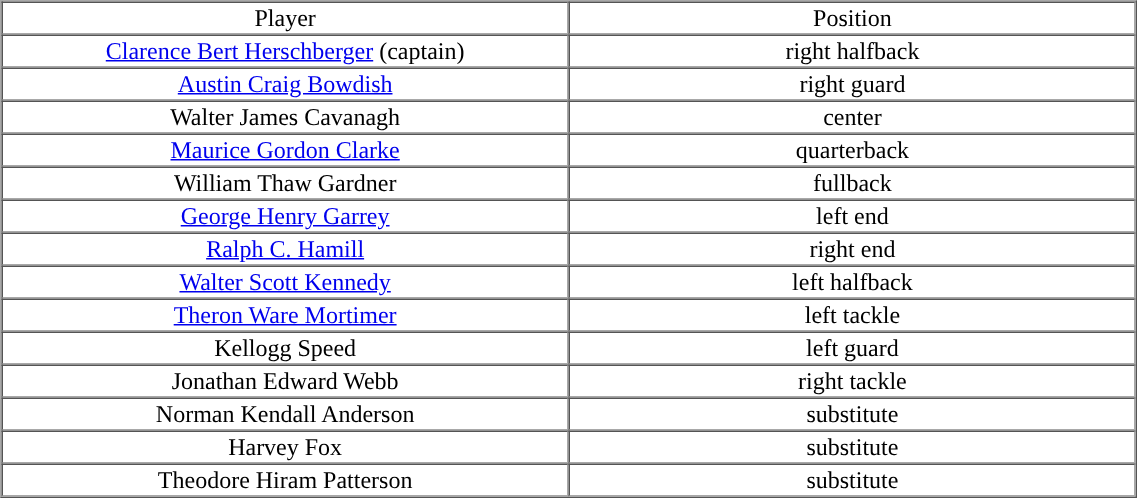<table cellpadding="1" border="1" cellspacing="0" width="60%" style="text-align:center;">
<tr>
<td>Player</td>
<td>Position</td>
</tr>
<tr align="center" bgcolor="">
<td><a href='#'>Clarence Bert Herschberger</a> (captain)</td>
<td>right halfback</td>
</tr>
<tr align="center" bgcolor="">
<td><a href='#'>Austin Craig Bowdish</a></td>
<td>right guard</td>
</tr>
<tr align="center" bgcolor="">
<td width="250">Walter James Cavanagh</td>
<td width="250">center</td>
</tr>
<tr align="center" bgcolor="">
<td><a href='#'>Maurice Gordon Clarke</a></td>
<td>quarterback</td>
</tr>
<tr align="center" bgcolor="">
<td>William Thaw Gardner</td>
<td>fullback</td>
</tr>
<tr align="center" bgcolor="">
<td><a href='#'>George Henry Garrey</a></td>
<td>left end</td>
</tr>
<tr align="center" bgcolor="">
<td><a href='#'>Ralph C. Hamill</a></td>
<td>right end</td>
</tr>
<tr align="center" bgcolor="">
<td><a href='#'>Walter Scott Kennedy</a></td>
<td>left halfback</td>
</tr>
<tr align="center" bgcolor="">
<td><a href='#'>Theron Ware Mortimer</a></td>
<td>left tackle</td>
</tr>
<tr align="center" bgcolor="">
<td>Kellogg Speed</td>
<td>left guard</td>
</tr>
<tr align="center" bgcolor="">
<td>Jonathan Edward Webb</td>
<td>right tackle</td>
</tr>
<tr align="center" bgcolor="">
<td>Norman Kendall Anderson</td>
<td>substitute</td>
</tr>
<tr align="center" bgcolor="">
<td>Harvey Fox</td>
<td>substitute</td>
</tr>
<tr align="center" bgcolor="">
<td>Theodore Hiram Patterson</td>
<td>substitute</td>
</tr>
<tr align="center" bgcolor="">
</tr>
</table>
